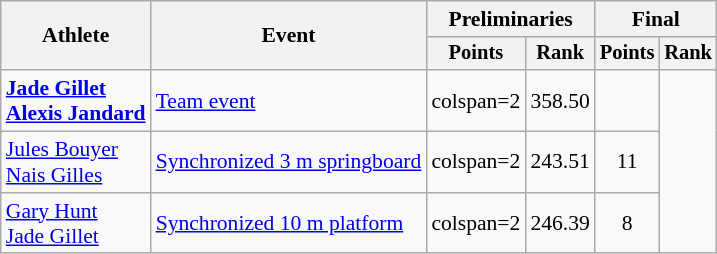<table class="wikitable" style="text-align:center; font-size:90%">
<tr>
<th rowspan="2">Athlete</th>
<th rowspan="2">Event</th>
<th colspan="2">Preliminaries</th>
<th colspan="2">Final</th>
</tr>
<tr style="font-size:95%">
<th>Points</th>
<th>Rank</th>
<th>Points</th>
<th>Rank</th>
</tr>
<tr>
<td align=left><strong><a href='#'>Jade Gillet</a><br><a href='#'>Alexis Jandard</a></strong></td>
<td align=left><a href='#'>Team event</a></td>
<td>colspan=2 </td>
<td>358.50</td>
<td></td>
</tr>
<tr>
<td align=left><a href='#'>Jules Bouyer</a><br><a href='#'>Nais Gilles</a></td>
<td align=left><a href='#'>Synchronized 3 m springboard</a></td>
<td>colspan=2 </td>
<td>243.51</td>
<td>11</td>
</tr>
<tr>
<td align=left><a href='#'>Gary Hunt</a><br><a href='#'>Jade Gillet</a></td>
<td align=left><a href='#'>Synchronized 10 m platform</a></td>
<td>colspan=2 </td>
<td>246.39</td>
<td>8</td>
</tr>
</table>
